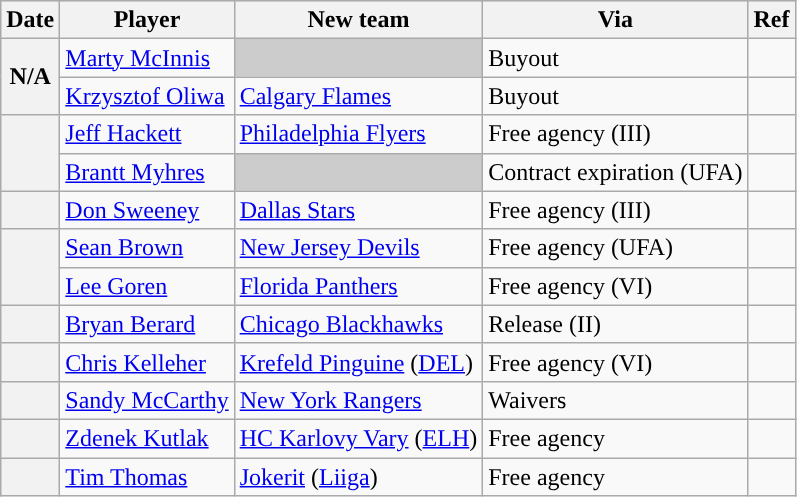<table class="wikitable plainrowheaders">
<tr style="background:#ddd; text-align:center;">
<th>Date</th>
<th>Player</th>
<th>New team</th>
<th>Via</th>
<th>Ref</th>
</tr>
<tr>
<th scope="row" rowspan=2>N/A</th>
<td><a href='#'>Marty McInnis</a></td>
<td style="background:#ccc"></td>
<td>Buyout</td>
<td></td>
</tr>
<tr>
<td><a href='#'>Krzysztof Oliwa</a></td>
<td><a href='#'>Calgary Flames</a></td>
<td>Buyout</td>
<td></td>
</tr>
<tr>
<th scope="row" rowspan=2></th>
<td><a href='#'>Jeff Hackett</a></td>
<td><a href='#'>Philadelphia Flyers</a></td>
<td>Free agency (III)</td>
<td></td>
</tr>
<tr>
<td><a href='#'>Brantt Myhres</a></td>
<td style="background:#ccc"></td>
<td>Contract expiration (UFA)</td>
<td></td>
</tr>
<tr>
<th scope="row"></th>
<td><a href='#'>Don Sweeney</a></td>
<td><a href='#'>Dallas Stars</a></td>
<td>Free agency (III)</td>
<td></td>
</tr>
<tr>
<th scope="row" rowspan=2></th>
<td><a href='#'>Sean Brown</a></td>
<td><a href='#'>New Jersey Devils</a></td>
<td>Free agency (UFA)</td>
<td></td>
</tr>
<tr>
<td><a href='#'>Lee Goren</a></td>
<td><a href='#'>Florida Panthers</a></td>
<td>Free agency (VI)</td>
<td></td>
</tr>
<tr>
<th scope="row"></th>
<td><a href='#'>Bryan Berard</a></td>
<td><a href='#'>Chicago Blackhawks</a></td>
<td>Release (II)</td>
<td></td>
</tr>
<tr>
<th scope="row"></th>
<td><a href='#'>Chris Kelleher</a></td>
<td><a href='#'>Krefeld Pinguine</a> (<a href='#'>DEL</a>)</td>
<td>Free agency (VI)</td>
<td></td>
</tr>
<tr>
<th scope="row"></th>
<td><a href='#'>Sandy McCarthy</a></td>
<td><a href='#'>New York Rangers</a></td>
<td>Waivers</td>
<td></td>
</tr>
<tr>
<th scope="row"></th>
<td><a href='#'>Zdenek Kutlak</a></td>
<td><a href='#'>HC Karlovy Vary</a> (<a href='#'>ELH</a>)</td>
<td>Free agency</td>
<td></td>
</tr>
<tr>
<th scope="row"></th>
<td><a href='#'>Tim Thomas</a></td>
<td><a href='#'>Jokerit</a> (<a href='#'>Liiga</a>)</td>
<td>Free agency</td>
<td></td>
</tr>
</table>
